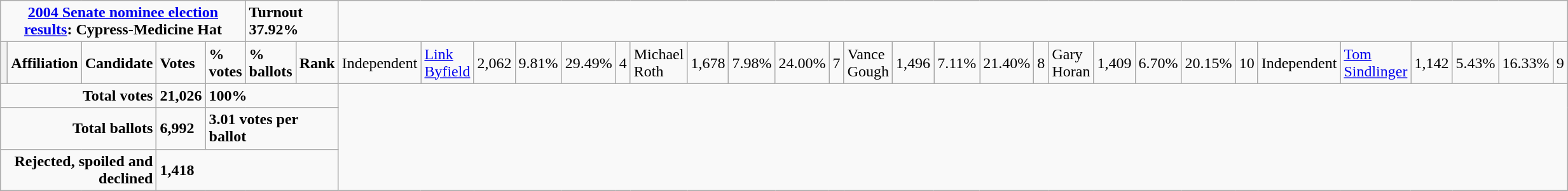<table class="wikitable">
<tr>
<td colspan=5 align=center><strong><a href='#'>2004 Senate nominee election results</a>: Cypress-Medicine Hat</strong></td>
<td colspan=2><strong>Turnout 37.92%</strong></td>
</tr>
<tr>
<th style="width: 10px;"></th>
<td><strong>Affiliation</strong></td>
<td><strong>Candidate</strong></td>
<td><strong>Votes</strong></td>
<td><strong>% votes</strong></td>
<td><strong>% ballots</strong></td>
<td><strong>Rank</strong><br>




</td>
<td>Independent</td>
<td><a href='#'>Link Byfield</a></td>
<td>2,062</td>
<td>9.81%</td>
<td>29.49%</td>
<td>4<br></td>
<td>Michael Roth</td>
<td>1,678</td>
<td>7.98%</td>
<td>24.00%</td>
<td>7<br></td>
<td>Vance Gough</td>
<td>1,496</td>
<td>7.11%</td>
<td>21.40%</td>
<td>8<br></td>
<td>Gary Horan</td>
<td>1,409</td>
<td>6.70%</td>
<td>20.15%</td>
<td>10<br></td>
<td>Independent</td>
<td><a href='#'>Tom Sindlinger</a></td>
<td>1,142</td>
<td>5.43%</td>
<td>16.33%</td>
<td>9</td>
</tr>
<tr>
<td colspan=3 align="right"><strong>Total votes</strong></td>
<td><strong>21,026</strong></td>
<td colspan=3><strong>100%</strong></td>
</tr>
<tr>
<td colspan=3 align="right"><strong>Total ballots</strong></td>
<td><strong>6,992</strong></td>
<td colspan=3><strong>3.01 votes per ballot</strong></td>
</tr>
<tr>
<td colspan=3 align="right"><strong>Rejected, spoiled and declined</strong></td>
<td colspan=4><strong>1,418</strong></td>
</tr>
</table>
